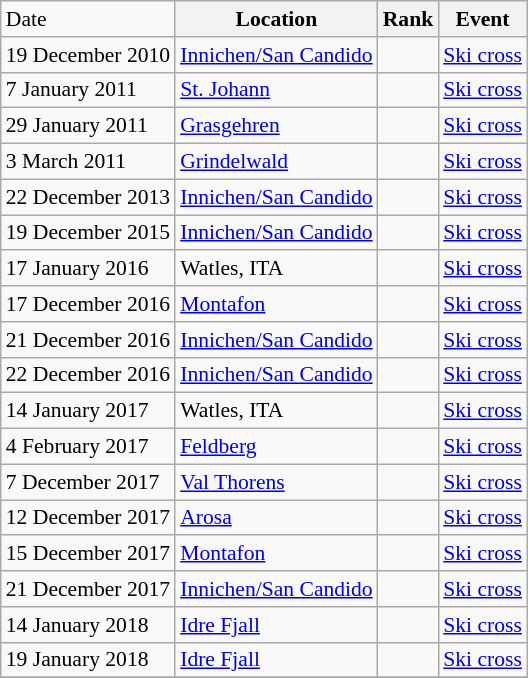<table class="wikitable sortable" style="font-size:90%" style="text-align:center">
<tr>
<td>Date</td>
<th>Location</th>
<th>Rank</th>
<th>Event</th>
</tr>
<tr>
<td>19 December 2010</td>
<td><a href='#'>Innichen/San Candido</a></td>
<td></td>
<td><a href='#'>Ski cross</a></td>
</tr>
<tr>
<td>7 January 2011</td>
<td><a href='#'>St. Johann</a></td>
<td></td>
<td><a href='#'>Ski cross</a></td>
</tr>
<tr>
<td>29 January 2011</td>
<td><a href='#'>Grasgehren</a></td>
<td></td>
<td><a href='#'>Ski cross</a></td>
</tr>
<tr>
<td>3 March 2011</td>
<td><a href='#'>Grindelwald</a></td>
<td></td>
<td><a href='#'>Ski cross</a></td>
</tr>
<tr>
<td>22 December 2013</td>
<td><a href='#'>Innichen/San Candido</a></td>
<td></td>
<td><a href='#'>Ski cross</a></td>
</tr>
<tr>
<td>19 December 2015</td>
<td><a href='#'>Innichen/San Candido</a></td>
<td></td>
<td><a href='#'>Ski cross</a></td>
</tr>
<tr>
<td>17 January 2016</td>
<td>Watles, ITA</td>
<td></td>
<td><a href='#'>Ski cross</a></td>
</tr>
<tr>
<td>17 December 2016</td>
<td><a href='#'>Montafon</a></td>
<td></td>
<td><a href='#'>Ski cross</a></td>
</tr>
<tr>
<td>21 December 2016</td>
<td><a href='#'>Innichen/San Candido</a></td>
<td></td>
<td><a href='#'>Ski cross</a></td>
</tr>
<tr>
<td>22 December 2016</td>
<td><a href='#'>Innichen/San Candido</a></td>
<td></td>
<td><a href='#'>Ski cross</a></td>
</tr>
<tr>
<td>14 January 2017</td>
<td>Watles, ITA</td>
<td></td>
<td><a href='#'>Ski cross</a></td>
</tr>
<tr>
<td>4 February 2017</td>
<td><a href='#'>Feldberg</a></td>
<td></td>
<td><a href='#'>Ski cross</a></td>
</tr>
<tr>
<td>7 December 2017</td>
<td><a href='#'>Val Thorens</a></td>
<td></td>
<td><a href='#'>Ski cross</a></td>
</tr>
<tr>
<td>12 December 2017</td>
<td><a href='#'>Arosa</a></td>
<td></td>
<td><a href='#'>Ski cross</a></td>
</tr>
<tr>
<td>15 December 2017</td>
<td><a href='#'>Montafon</a></td>
<td></td>
<td><a href='#'>Ski cross</a></td>
</tr>
<tr>
<td>21 December 2017</td>
<td><a href='#'>Innichen/San Candido</a></td>
<td></td>
<td><a href='#'>Ski cross</a></td>
</tr>
<tr>
<td>14 January 2018</td>
<td><a href='#'>Idre Fjall</a></td>
<td></td>
<td><a href='#'>Ski cross</a></td>
</tr>
<tr>
<td>19 January 2018</td>
<td><a href='#'>Idre Fjall</a></td>
<td></td>
<td><a href='#'>Ski cross</a></td>
</tr>
<tr>
</tr>
</table>
